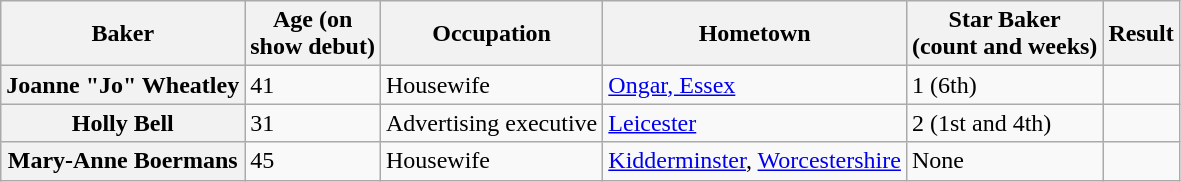<table class="wikitable col2center col5center">
<tr>
<th scope="col">Baker</th>
<th scope="col">Age (on<br>show debut)</th>
<th scope="col">Occupation</th>
<th scope="col">Hometown</th>
<th scope="col">Star Baker<br>(count and weeks)</th>
<th scope="col">Result</th>
</tr>
<tr>
<th scope="row">Joanne "Jo" Wheatley</th>
<td>41</td>
<td>Housewife</td>
<td><a href='#'>Ongar, Essex</a></td>
<td>1 (6th)</td>
<td></td>
</tr>
<tr>
<th scope="row">Holly Bell</th>
<td>31</td>
<td>Advertising executive</td>
<td><a href='#'>Leicester</a></td>
<td>2 (1st and 4th)</td>
<td></td>
</tr>
<tr>
<th scope="row">Mary-Anne Boermans</th>
<td>45</td>
<td>Housewife</td>
<td><a href='#'>Kidderminster</a>, <a href='#'>Worcestershire</a></td>
<td>None</td>
<td></td>
</tr>
</table>
